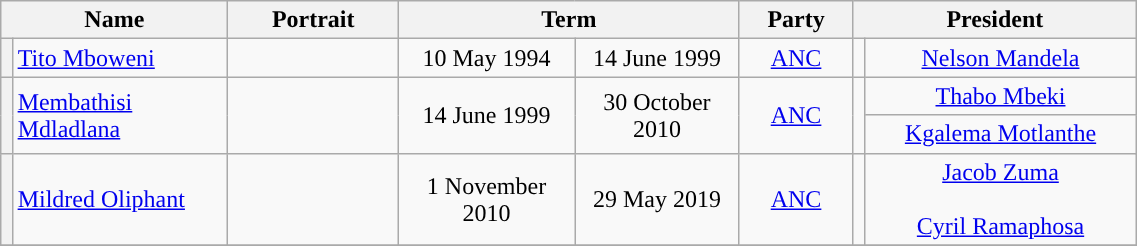<table class="wikitable" width=60%>
<tr>
<th colspan=2 width=20%>Name</th>
<th width=75>Portrait</th>
<th colspan=2 width=30%>Term</th>
<th width=10%>Party</th>
<th colspan=2 width=25%>President</th>
</tr>
<tr style="text-align:center">
<th style="width:1%;background-color: "></th>
<td align=left><a href='#'>Tito Mboweni</a></td>
<td align=center></td>
<td>10 May 1994</td>
<td>14 June 1999</td>
<td><a href='#'>ANC</a></td>
<td style="width:1%;background-color: "></td>
<td><a href='#'>Nelson Mandela</a><br> </td>
</tr>
<tr style="text-align:center">
<th rowspan=3 style="width:1%;background-color: "></th>
<td rowspan=3 align=left><a href='#'>Membathisi Mdladlana</a></td>
<td rowspan=3></td>
<td rowspan=3>14 June 1999</td>
<td rowspan=3>30 October 2010</td>
<td rowspan=3><a href='#'>ANC</a></td>
<td rowspan=2 style="width:1%;background-color: "></td>
<td><a href='#'>Thabo Mbeki</a><br> </td>
</tr>
<tr style="text-align:center">
<td><a href='#'>Kgalema Motlanthe</a><br> </td>
</tr>
<tr style="text-align:center">
<td rowspan=2 style="width:1%;background-color: "></td>
<td rowspan=2><a href='#'>Jacob Zuma</a><br> <br><a href='#'>Cyril Ramaphosa</a> </td>
</tr>
<tr style="text-align:center">
<th style="width:1%;background-color: "></th>
<td align=left><a href='#'>Mildred Oliphant</a></td>
<td></td>
<td>1 November 2010</td>
<td>29 May 2019</td>
<td><a href='#'>ANC</a></td>
</tr>
<tr>
</tr>
</table>
